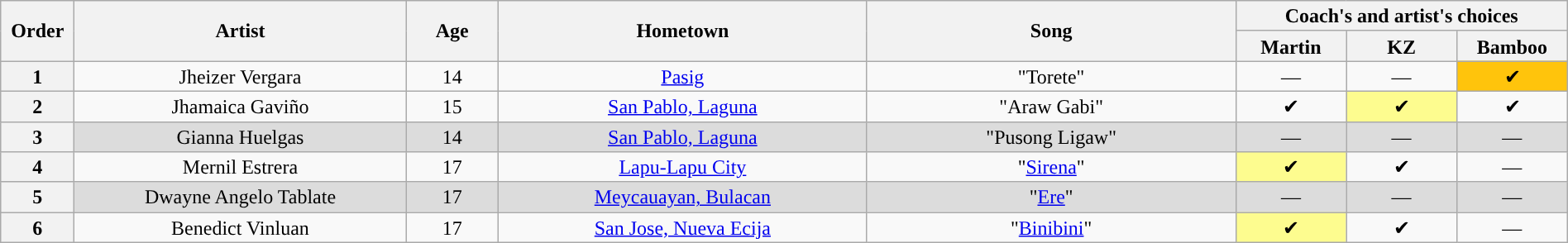<table class="wikitable" style="text-align:center; line-height:17px; width:100%">
<tr>
<th scope="col" rowspan="2" style="width:04%">Order</th>
<th scope="col" rowspan="2" style="width:18%">Artist</th>
<th scope="col" rowspan="2" style="width:05%">Age</th>
<th scope="col" rowspan="2" style="width:20%">Hometown</th>
<th scope="col" rowspan="2" style="width:20%">Song</th>
<th scope="col" colspan="3" style="width:24%">Coach's and artist's choices</th>
</tr>
<tr>
<th style="width:06%">Martin</th>
<th style="width:06%">KZ</th>
<th style="width:06%">Bamboo</th>
</tr>
<tr>
<th>1</th>
<td>Jheizer Vergara</td>
<td>14</td>
<td><a href='#'>Pasig</a></td>
<td>"Torete"</td>
<td>—</td>
<td>—</td>
<td style="background:#FFC40C;">✔</td>
</tr>
<tr>
<th>2</th>
<td>Jhamaica Gaviño</td>
<td>15</td>
<td><a href='#'>San Pablo, Laguna</a></td>
<td>"Araw Gabi"</td>
<td>✔</td>
<td style="background:#fdfc8f;">✔</td>
<td>✔</td>
</tr>
<tr style="background:#DCDCDC; |">
<th>3</th>
<td>Gianna Huelgas</td>
<td>14</td>
<td><a href='#'>San Pablo, Laguna</a></td>
<td>"Pusong Ligaw"</td>
<td>—</td>
<td>—</td>
<td>—</td>
</tr>
<tr>
<th>4</th>
<td>Mernil Estrera</td>
<td>17</td>
<td><a href='#'>Lapu-Lapu City</a></td>
<td>"<a href='#'>Sirena</a>"</td>
<td style="background:#fdfc8f;">✔</td>
<td>✔</td>
<td>—</td>
</tr>
<tr style="background:#DCDCDC; |">
<th>5</th>
<td>Dwayne Angelo Tablate</td>
<td>17</td>
<td><a href='#'>Meycauayan, Bulacan</a></td>
<td>"<a href='#'>Ere</a>"</td>
<td>—</td>
<td>—</td>
<td>—</td>
</tr>
<tr>
<th>6</th>
<td>Benedict Vinluan</td>
<td>17</td>
<td><a href='#'>San Jose, Nueva Ecija</a></td>
<td>"<a href='#'>Binibini</a>"</td>
<td style="background:#fdfc8f;">✔</td>
<td>✔</td>
<td>—</td>
</tr>
</table>
